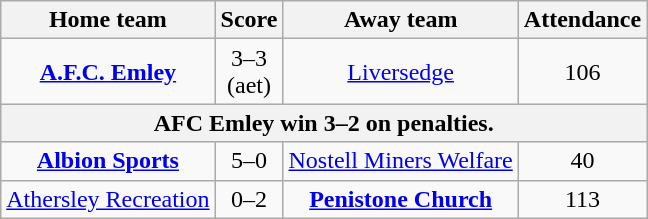<table class="wikitable" style="text-align: center">
<tr>
<th>Home team</th>
<th>Score</th>
<th>Away team</th>
<th>Attendance</th>
</tr>
<tr>
<td><strong><a href='#'>A.F.C. Emley</a></strong></td>
<td>3–3<br>(aet)</td>
<td><a href='#'>Liversedge</a></td>
<td>106</td>
</tr>
<tr>
<th colspan="4"><strong>AFC Emley win 3–2 on penalties.</strong></th>
</tr>
<tr>
<td><strong><a href='#'>Albion Sports</a></strong></td>
<td>5–0</td>
<td><a href='#'>Nostell Miners Welfare</a></td>
<td>40</td>
</tr>
<tr>
<td><a href='#'>Athersley Recreation</a></td>
<td>0–2</td>
<td><strong><a href='#'>Penistone Church</a></strong></td>
<td>113</td>
</tr>
</table>
